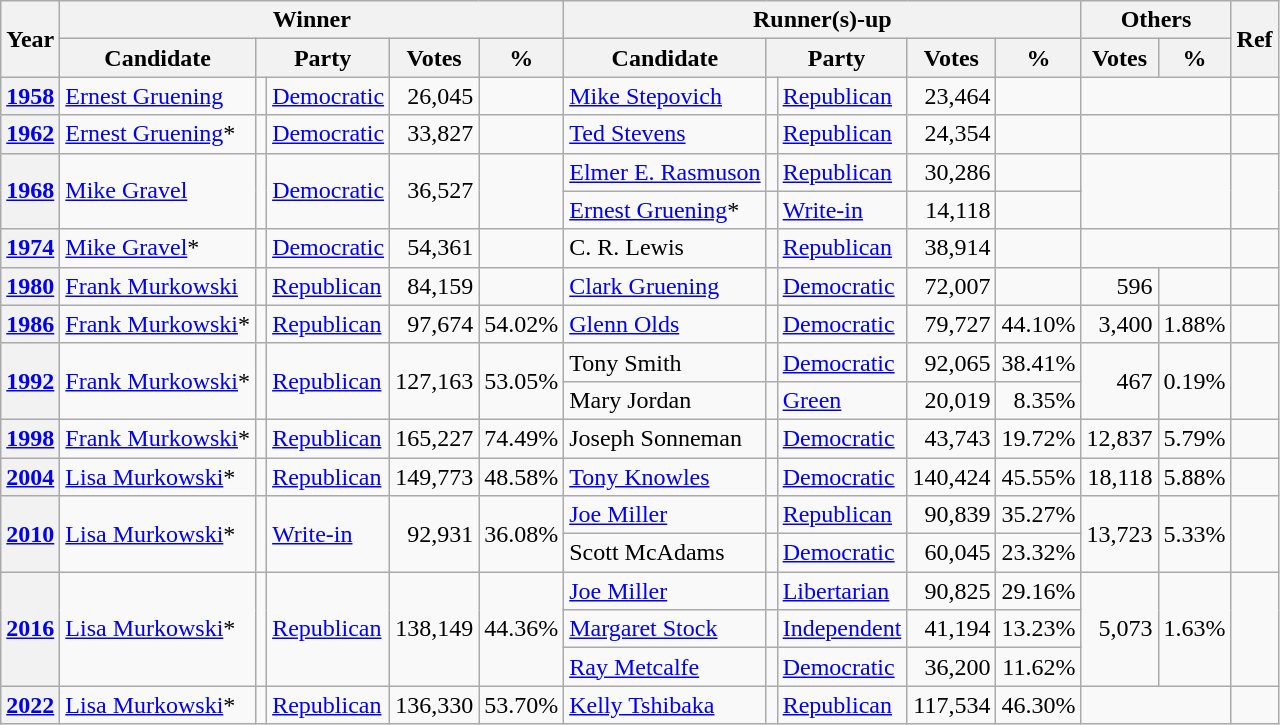<table class=wikitable style=text-align:right>
<tr>
<th rowspan=2>Year</th>
<th colspan=5>Winner</th>
<th colspan=5>Runner(s)-up</th>
<th colspan=2>Others</th>
<th rowspan=2>Ref</th>
</tr>
<tr>
<th>Candidate</th>
<th colspan=2>Party</th>
<th>Votes</th>
<th>%</th>
<th>Candidate</th>
<th colspan=2>Party</th>
<th>Votes</th>
<th>%</th>
<th>Votes</th>
<th>%</th>
</tr>
<tr>
<th><a href='#'>1958</a></th>
<td align=left><a href='#'>Ernest Gruening</a></td>
<td style=background:></td>
<td align=left><a href='#'>Democratic</a></td>
<td>26,045</td>
<td></td>
<td align=left><a href='#'>Mike Stepovich</a></td>
<td style=background:></td>
<td align=left><a href='#'>Republican</a></td>
<td>23,464</td>
<td></td>
<td colspan=2></td>
<td align=center></td>
</tr>
<tr>
<th><a href='#'>1962</a></th>
<td align=left><a href='#'>Ernest Gruening</a>*</td>
<td style=background:></td>
<td align=left><a href='#'>Democratic</a></td>
<td>33,827</td>
<td></td>
<td align=left><a href='#'>Ted Stevens</a></td>
<td style=background:></td>
<td align=left><a href='#'>Republican</a></td>
<td>24,354</td>
<td></td>
<td colspan=2></td>
<td align=center></td>
</tr>
<tr>
<th rowspan=2><a href='#'>1968</a></th>
<td rowspan=2 align=left><a href='#'>Mike Gravel</a></td>
<td rowspan=2 style=background:></td>
<td rowspan=2 align=left><a href='#'>Democratic</a></td>
<td rowspan=2>36,527</td>
<td rowspan=2></td>
<td align=left><a href='#'>Elmer E. Rasmuson</a></td>
<td style=background:></td>
<td align=left><a href='#'>Republican</a></td>
<td>30,286</td>
<td></td>
<td rowspan=2 colspan=2></td>
<td rowspan=2 align=center></td>
</tr>
<tr>
<td align=left><a href='#'>Ernest Gruening</a>*</td>
<td style=background:></td>
<td align=left><a href='#'>Write-in</a></td>
<td>14,118</td>
<td></td>
</tr>
<tr>
<th><a href='#'>1974</a></th>
<td align=left><a href='#'>Mike Gravel</a>*</td>
<td style=background:></td>
<td align=left><a href='#'>Democratic</a></td>
<td>54,361</td>
<td></td>
<td align=left>C. R. Lewis</td>
<td style=background:></td>
<td align=left><a href='#'>Republican</a></td>
<td>38,914</td>
<td></td>
<td colspan=2></td>
<td align=center></td>
</tr>
<tr>
<th><a href='#'>1980</a></th>
<td align=left><a href='#'>Frank Murkowski</a></td>
<td style=background:></td>
<td align=left><a href='#'>Republican</a></td>
<td>84,159</td>
<td></td>
<td align=left><a href='#'>Clark Gruening</a></td>
<td style=background:></td>
<td align=left><a href='#'>Democratic</a></td>
<td>72,007</td>
<td></td>
<td>596</td>
<td></td>
<td align=center></td>
</tr>
<tr>
<th><a href='#'>1986</a></th>
<td align=left><a href='#'>Frank Murkowski</a>*</td>
<td style=background:></td>
<td align=left><a href='#'>Republican</a></td>
<td>97,674</td>
<td>54.02%</td>
<td align=left><a href='#'>Glenn Olds</a></td>
<td style=background:></td>
<td align=left><a href='#'>Democratic</a></td>
<td>79,727</td>
<td>44.10%</td>
<td>3,400</td>
<td>1.88%</td>
<td align=center></td>
</tr>
<tr>
<th rowspan=2><a href='#'>1992</a></th>
<td rowspan=2 align=left><a href='#'>Frank Murkowski</a>*</td>
<td rowspan=2 style=background:></td>
<td rowspan=2 align=left><a href='#'>Republican</a></td>
<td rowspan=2>127,163</td>
<td rowspan=2>53.05%</td>
<td align=left>Tony Smith</td>
<td style=background:></td>
<td align=left><a href='#'>Democratic</a></td>
<td>92,065</td>
<td>38.41%</td>
<td rowspan=2>467</td>
<td rowspan=2>0.19%</td>
<td rowspan=2 align=center></td>
</tr>
<tr>
<td align=left>Mary Jordan</td>
<td style=background:></td>
<td align=left><a href='#'>Green</a></td>
<td>20,019</td>
<td>8.35%</td>
</tr>
<tr>
<th><a href='#'>1998</a></th>
<td align=left><a href='#'>Frank Murkowski</a>*</td>
<td style=background:></td>
<td align=left><a href='#'>Republican</a></td>
<td>165,227</td>
<td>74.49%</td>
<td align=left>Joseph Sonneman</td>
<td style=background:></td>
<td align=left><a href='#'>Democratic</a></td>
<td>43,743</td>
<td>19.72%</td>
<td>12,837</td>
<td>5.79%</td>
<td align=center></td>
</tr>
<tr>
<th><a href='#'>2004</a></th>
<td align=left><a href='#'>Lisa Murkowski</a>*</td>
<td style=background:></td>
<td align=left><a href='#'>Republican</a></td>
<td>149,773</td>
<td>48.58%</td>
<td align=left><a href='#'>Tony Knowles</a></td>
<td style=background:></td>
<td align=left><a href='#'>Democratic</a></td>
<td>140,424</td>
<td>45.55%</td>
<td>18,118</td>
<td>5.88%</td>
<td align=center></td>
</tr>
<tr>
<th rowspan=2><a href='#'>2010</a></th>
<td rowspan=2 align=left><a href='#'>Lisa Murkowski</a>*</td>
<td rowspan=2 style=background:></td>
<td rowspan=2 align=left><a href='#'>Write-in</a></td>
<td rowspan=2>92,931</td>
<td rowspan=2>36.08%</td>
<td align=left><a href='#'>Joe Miller</a></td>
<td style=background:></td>
<td align=left><a href='#'>Republican</a></td>
<td>90,839</td>
<td>35.27%</td>
<td rowspan=2>13,723</td>
<td rowspan=2>5.33%</td>
<td rowspan=2 align=center></td>
</tr>
<tr>
<td align=left>Scott McAdams</td>
<td style=background:></td>
<td align=left><a href='#'>Democratic</a></td>
<td>60,045</td>
<td>23.32%</td>
</tr>
<tr>
<th rowspan=3><a href='#'>2016</a></th>
<td rowspan=3 align=left><a href='#'>Lisa Murkowski</a>*</td>
<td rowspan=3 style=background:></td>
<td rowspan=3 align=left><a href='#'>Republican</a></td>
<td rowspan=3>138,149</td>
<td rowspan=3>44.36%</td>
<td align=left><a href='#'>Joe Miller</a></td>
<td style=background:></td>
<td align=left><a href='#'>Libertarian</a></td>
<td>90,825</td>
<td>29.16%</td>
<td rowspan=3>5,073</td>
<td rowspan=3>1.63%</td>
<td rowspan=3 align=center></td>
</tr>
<tr>
<td align=left><a href='#'>Margaret Stock</a></td>
<td style=background:></td>
<td align=left><a href='#'>Independent</a></td>
<td>41,194</td>
<td>13.23%</td>
</tr>
<tr>
<td align=left><a href='#'>Ray Metcalfe</a></td>
<td style=background:></td>
<td align=left><a href='#'>Democratic</a></td>
<td>36,200</td>
<td>11.62%</td>
</tr>
<tr>
<th><a href='#'>2022</a></th>
<td align=left><a href='#'>Lisa Murkowski</a>*</td>
<td style=background:></td>
<td align=left><a href='#'>Republican</a></td>
<td>136,330</td>
<td>53.70%</td>
<td align=left><a href='#'>Kelly Tshibaka</a></td>
<td style=background:></td>
<td align=left><a href='#'>Republican</a></td>
<td>117,534</td>
<td>46.30%</td>
<td colspan=2></td>
<td align=center></td>
</tr>
</table>
